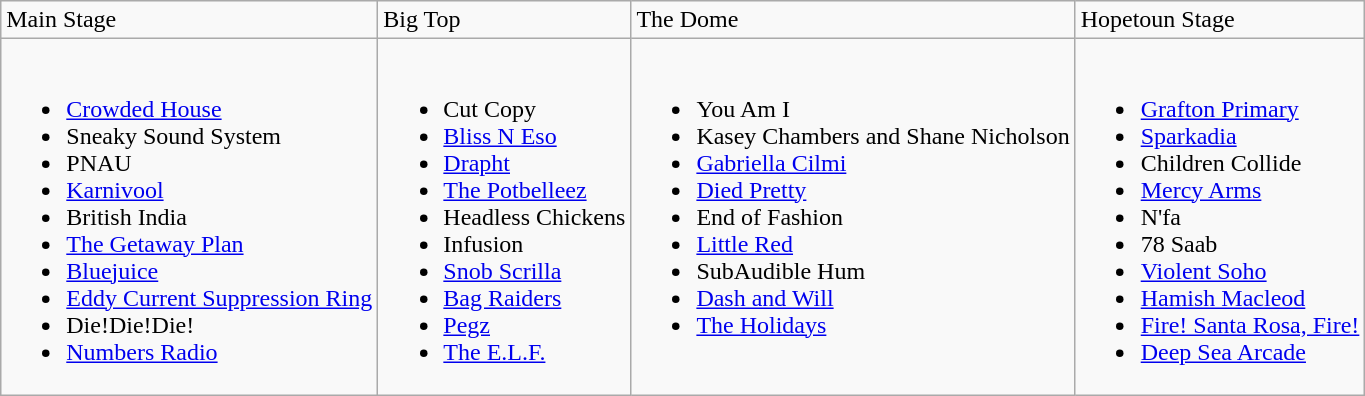<table class="wikitable">
<tr>
<td>Main Stage</td>
<td>Big Top</td>
<td>The Dome</td>
<td>Hopetoun Stage</td>
</tr>
<tr valign="top">
<td><br><ul><li><a href='#'>Crowded House</a></li><li>Sneaky Sound System</li><li>PNAU</li><li><a href='#'>Karnivool</a></li><li>British India</li><li><a href='#'>The Getaway Plan</a></li><li><a href='#'>Bluejuice</a></li><li><a href='#'>Eddy Current Suppression Ring</a></li><li>Die!Die!Die!</li><li><a href='#'>Numbers Radio</a></li></ul></td>
<td><br><ul><li>Cut Copy</li><li><a href='#'>Bliss N Eso</a></li><li><a href='#'>Drapht</a></li><li><a href='#'>The Potbelleez</a></li><li>Headless Chickens</li><li>Infusion</li><li><a href='#'>Snob Scrilla</a></li><li><a href='#'>Bag Raiders</a></li><li><a href='#'>Pegz</a></li><li><a href='#'>The E.L.F.</a></li></ul></td>
<td><br><ul><li>You Am I</li><li>Kasey Chambers and Shane Nicholson</li><li><a href='#'>Gabriella Cilmi</a></li><li><a href='#'>Died Pretty</a></li><li>End of Fashion</li><li><a href='#'>Little Red</a></li><li>SubAudible Hum</li><li><a href='#'>Dash and Will</a></li><li><a href='#'>The Holidays</a></li></ul></td>
<td><br><ul><li><a href='#'>Grafton Primary</a></li><li><a href='#'>Sparkadia</a></li><li>Children Collide</li><li><a href='#'>Mercy Arms</a></li><li>N'fa</li><li>78 Saab</li><li><a href='#'>Violent Soho</a></li><li><a href='#'>Hamish Macleod</a></li><li><a href='#'>Fire! Santa Rosa, Fire!</a></li><li><a href='#'>Deep Sea Arcade</a></li></ul></td>
</tr>
</table>
